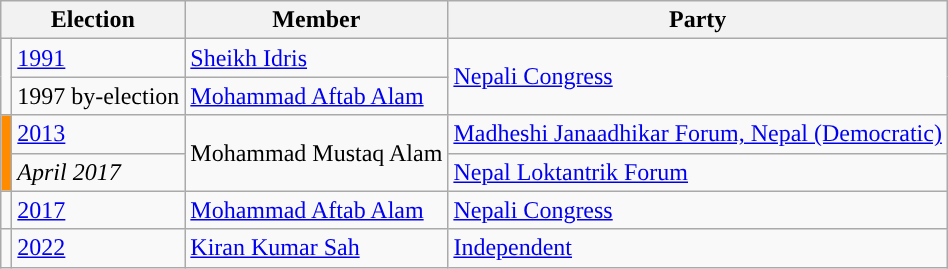<table class="wikitable">
<tr>
<th colspan="2">Election</th>
<th>Member</th>
<th>Party</th>
</tr>
<tr>
<td rowspan="2" style="background-color:"></td>
<td><a href='#'>1991</a></td>
<td><a href='#'>Sheikh Idris</a></td>
<td rowspan="2"><a href='#'>Nepali Congress</a></td>
</tr>
<tr>
<td>1997 by-election</td>
<td><a href='#'>Mohammad Aftab Alam</a></td>
</tr>
<tr>
<td rowspan="2" style="background-color:darkorange"></td>
<td><a href='#'>2013</a></td>
<td rowspan="2">Mohammad Mustaq Alam</td>
<td><a href='#'>Madheshi Janaadhikar Forum, Nepal (Democratic)</a></td>
</tr>
<tr>
<td><em>April 2017</em></td>
<td><a href='#'>Nepal Loktantrik Forum</a></td>
</tr>
<tr>
<td style="background-color:"></td>
<td><a href='#'>2017</a></td>
<td><a href='#'>Mohammad Aftab Alam</a></td>
<td><a href='#'>Nepali Congress</a></td>
</tr>
<tr>
<td></td>
<td><a href='#'>2022</a></td>
<td><a href='#'>Kiran Kumar Sah</a></td>
<td><a href='#'>Independent</a></td>
</tr>
</table>
